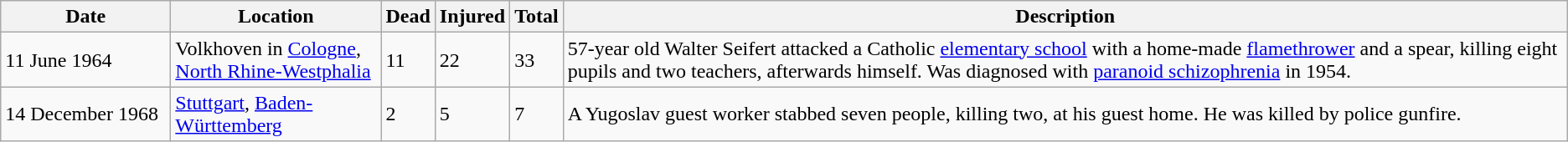<table class="wikitable sortable">
<tr>
<th scope="col" style="width: 8rem;">Date</th>
<th scope="col" style="width: 10rem;">Location</th>
<th data-sort-type=number>Dead</th>
<th data-sort-type=number>Injured</th>
<th data-sort-type=number>Total</th>
<th class=unsortable>Description</th>
</tr>
<tr>
<td>11 June 1964</td>
<td>Volkhoven in <a href='#'>Cologne</a>, <a href='#'>North Rhine-Westphalia</a></td>
<td>11</td>
<td>22</td>
<td>33</td>
<td> 57-year old Walter Seifert attacked a Catholic <a href='#'>elementary school</a> with a home-made <a href='#'>flamethrower</a> and a spear, killing eight pupils and two teachers, afterwards himself. Was diagnosed with <a href='#'>paranoid schizophrenia</a> in 1954.</td>
</tr>
<tr>
<td>14 December 1968</td>
<td><a href='#'>Stuttgart</a>, <a href='#'>Baden-Württemberg</a></td>
<td>2</td>
<td>5</td>
<td>7</td>
<td>A Yugoslav guest worker stabbed seven people, killing two, at his guest home. He was killed by police gunfire.</td>
</tr>
</table>
